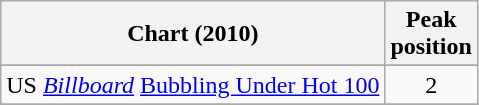<table class="wikitable sortable">
<tr>
<th>Chart (2010)</th>
<th>Peak<br>position</th>
</tr>
<tr>
</tr>
<tr>
</tr>
<tr>
<td align="left">US <em><a href='#'>Billboard</a></em> <a href='#'>Bubbling Under Hot 100</a></td>
<td style="text-align:center;">2</td>
</tr>
<tr>
</tr>
</table>
